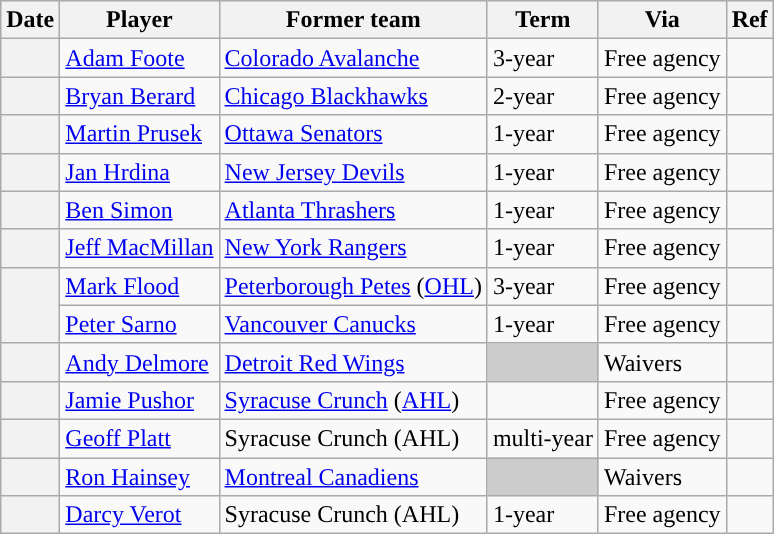<table class="wikitable plainrowheaders">
<tr style="background:#ddd; text-align:center;">
<th>Date</th>
<th>Player</th>
<th>Former team</th>
<th>Term</th>
<th>Via</th>
<th>Ref</th>
</tr>
<tr>
<th scope="row"></th>
<td><a href='#'>Adam Foote</a></td>
<td><a href='#'>Colorado Avalanche</a></td>
<td>3-year</td>
<td>Free agency</td>
<td></td>
</tr>
<tr>
<th scope="row"></th>
<td><a href='#'>Bryan Berard</a></td>
<td><a href='#'>Chicago Blackhawks</a></td>
<td>2-year</td>
<td>Free agency</td>
<td></td>
</tr>
<tr>
<th scope="row"></th>
<td><a href='#'>Martin Prusek</a></td>
<td><a href='#'>Ottawa Senators</a></td>
<td>1-year</td>
<td>Free agency</td>
<td></td>
</tr>
<tr>
<th scope="row"></th>
<td><a href='#'>Jan Hrdina</a></td>
<td><a href='#'>New Jersey Devils</a></td>
<td>1-year</td>
<td>Free agency</td>
<td></td>
</tr>
<tr>
<th scope="row"></th>
<td><a href='#'>Ben Simon</a></td>
<td><a href='#'>Atlanta Thrashers</a></td>
<td>1-year</td>
<td>Free agency</td>
<td></td>
</tr>
<tr>
<th scope="row"></th>
<td><a href='#'>Jeff MacMillan</a></td>
<td><a href='#'>New York Rangers</a></td>
<td>1-year</td>
<td>Free agency</td>
<td></td>
</tr>
<tr>
<th scope="row" rowspan=2></th>
<td><a href='#'>Mark Flood</a></td>
<td><a href='#'>Peterborough Petes</a> (<a href='#'>OHL</a>)</td>
<td>3-year</td>
<td>Free agency</td>
<td></td>
</tr>
<tr>
<td><a href='#'>Peter Sarno</a></td>
<td><a href='#'>Vancouver Canucks</a></td>
<td>1-year</td>
<td>Free agency</td>
<td></td>
</tr>
<tr>
<th scope="row"></th>
<td><a href='#'>Andy Delmore</a></td>
<td><a href='#'>Detroit Red Wings</a></td>
<td style="background:#ccc"></td>
<td>Waivers</td>
<td></td>
</tr>
<tr>
<th scope="row"></th>
<td><a href='#'>Jamie Pushor</a></td>
<td><a href='#'>Syracuse Crunch</a> (<a href='#'>AHL</a>)</td>
<td></td>
<td>Free agency</td>
<td></td>
</tr>
<tr>
<th scope="row"></th>
<td><a href='#'>Geoff Platt</a></td>
<td>Syracuse Crunch (AHL)</td>
<td>multi-year</td>
<td>Free agency</td>
<td></td>
</tr>
<tr>
<th scope="row"></th>
<td><a href='#'>Ron Hainsey</a></td>
<td><a href='#'>Montreal Canadiens</a></td>
<td style="background:#ccc"></td>
<td>Waivers</td>
<td></td>
</tr>
<tr>
<th scope="row"></th>
<td><a href='#'>Darcy Verot</a></td>
<td>Syracuse Crunch (AHL)</td>
<td>1-year</td>
<td>Free agency</td>
<td></td>
</tr>
</table>
